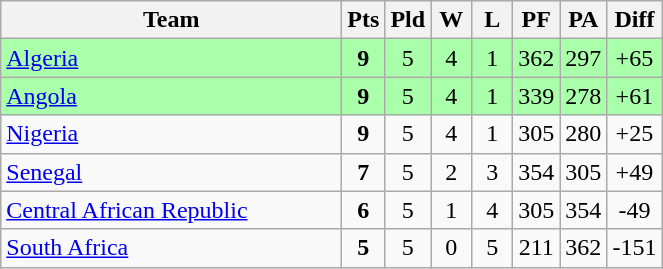<table class=wikitable style="text-align:center">
<tr>
<th width=220>Team</th>
<th width=20>Pts</th>
<th width=20>Pld</th>
<th width=20>W</th>
<th width=20>L</th>
<th width=20>PF</th>
<th width=20>PA</th>
<th width=25>Diff</th>
</tr>
<tr bgcolor=#aaffaa>
<td align=left> <a href='#'>Algeria</a></td>
<td><strong>9</strong></td>
<td>5</td>
<td>4</td>
<td>1</td>
<td>362</td>
<td>297</td>
<td>+65</td>
</tr>
<tr bgcolor=#aaffaa>
<td align=left> <a href='#'>Angola</a></td>
<td><strong>9</strong></td>
<td>5</td>
<td>4</td>
<td>1</td>
<td>339</td>
<td>278</td>
<td>+61</td>
</tr>
<tr bgcolor=>
<td align=left> <a href='#'>Nigeria</a></td>
<td><strong>9</strong></td>
<td>5</td>
<td>4</td>
<td>1</td>
<td>305</td>
<td>280</td>
<td>+25</td>
</tr>
<tr bgcolor=>
<td align=left> <a href='#'>Senegal</a></td>
<td><strong>7</strong></td>
<td>5</td>
<td>2</td>
<td>3</td>
<td>354</td>
<td>305</td>
<td>+49</td>
</tr>
<tr bgcolor=>
<td align=left> <a href='#'>Central African Republic</a></td>
<td><strong>6</strong></td>
<td>5</td>
<td>1</td>
<td>4</td>
<td>305</td>
<td>354</td>
<td>-49</td>
</tr>
<tr bgcolor=>
<td align=left> <a href='#'>South Africa</a></td>
<td><strong>5</strong></td>
<td>5</td>
<td>0</td>
<td>5</td>
<td>211</td>
<td>362</td>
<td>-151</td>
</tr>
</table>
